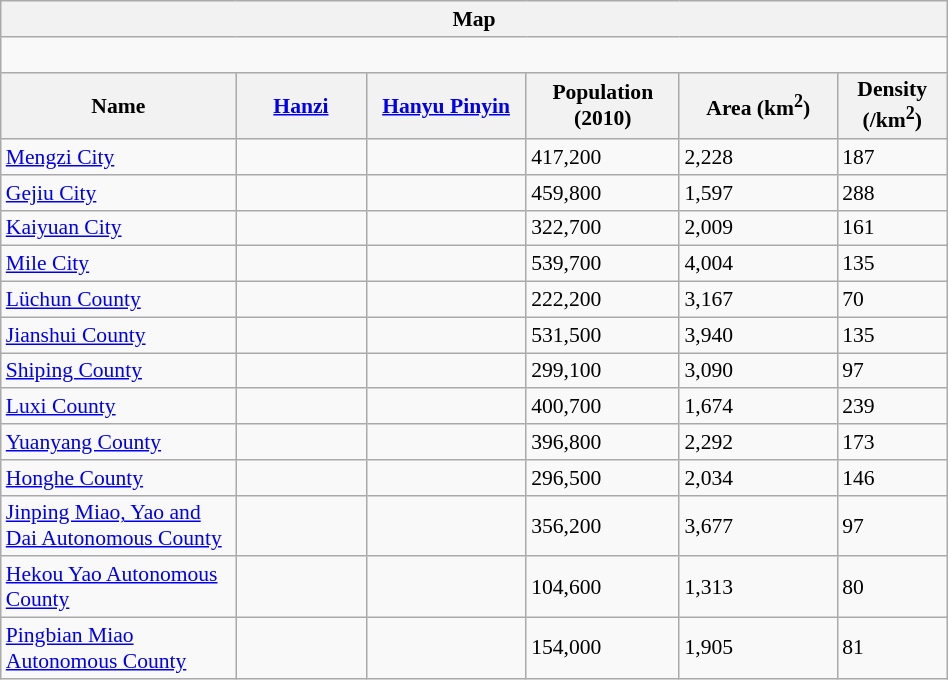<table class="wikitable"  style="font-size:90%; width:50%;" align=center>
<tr>
<th colspan="6" align="center">Map</th>
</tr>
<tr>
<td colspan="6" align="center"><div><br> 














</div></td>
</tr>
<tr>
<th width="150">Name</th>
<th width="80"><a href='#'>Hanzi</a></th>
<th width="100"><a href='#'>Hanyu Pinyin</a></th>
<th>Population<br>(2010)</th>
<th>Area (km<sup>2</sup>)</th>
<th>Density<br>(/km<sup>2</sup>)</th>
</tr>
<tr --------->
<td><a href='#'>Mengzi City</a></td>
<td></td>
<td></td>
<td>417,200</td>
<td>2,228</td>
<td>187</td>
</tr>
<tr --------->
<td><a href='#'>Gejiu City</a></td>
<td></td>
<td></td>
<td>459,800</td>
<td>1,597</td>
<td>288</td>
</tr>
<tr --------->
<td><a href='#'>Kaiyuan City</a></td>
<td></td>
<td></td>
<td>322,700</td>
<td>2,009</td>
<td>161</td>
</tr>
<tr --------->
<td><a href='#'>Mile City</a></td>
<td></td>
<td></td>
<td>539,700</td>
<td>4,004</td>
<td>135</td>
</tr>
<tr --------->
<td><a href='#'>Lüchun County</a></td>
<td></td>
<td></td>
<td>222,200</td>
<td>3,167</td>
<td>70</td>
</tr>
<tr --------->
<td><a href='#'>Jianshui County</a></td>
<td></td>
<td></td>
<td>531,500</td>
<td>3,940</td>
<td>135</td>
</tr>
<tr --------->
<td><a href='#'>Shiping County</a></td>
<td></td>
<td></td>
<td>299,100</td>
<td>3,090</td>
<td>97</td>
</tr>
<tr --------->
<td><a href='#'>Luxi County</a></td>
<td></td>
<td></td>
<td>400,700</td>
<td>1,674</td>
<td>239</td>
</tr>
<tr --------->
<td><a href='#'>Yuanyang County</a></td>
<td></td>
<td></td>
<td>396,800</td>
<td>2,292</td>
<td>173</td>
</tr>
<tr --------->
<td><a href='#'>Honghe County</a></td>
<td></td>
<td></td>
<td>296,500</td>
<td>2,034</td>
<td>146</td>
</tr>
<tr --------->
<td><a href='#'>Jinping Miao, Yao and Dai Autonomous County</a></td>
<td></td>
<td></td>
<td>356,200</td>
<td>3,677</td>
<td>97</td>
</tr>
<tr --------->
<td><a href='#'>Hekou Yao Autonomous County</a></td>
<td></td>
<td></td>
<td>104,600</td>
<td>1,313</td>
<td>80</td>
</tr>
<tr --------->
<td><a href='#'>Pingbian Miao Autonomous County</a></td>
<td></td>
<td></td>
<td>154,000</td>
<td>1,905</td>
<td>81</td>
</tr>
</table>
